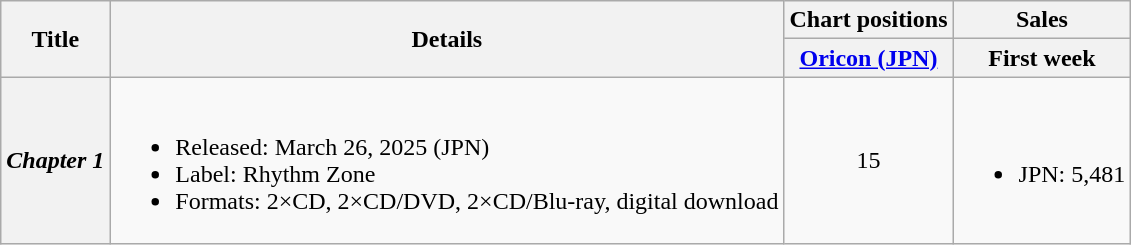<table class="wikitable plainrowheaders">
<tr>
<th rowspan="2">Title</th>
<th rowspan="2">Details</th>
<th>Chart positions</th>
<th colspan="2">Sales</th>
</tr>
<tr>
<th><a href='#'>Oricon (JPN)</a><br></th>
<th>First week</th>
</tr>
<tr>
<th scope="row"><em>Chapter 1</em></th>
<td><br><ul><li>Released: March 26, 2025 (JPN)</li><li>Label: Rhythm Zone</li><li>Formats: 2×CD, 2×CD/DVD, 2×CD/Blu-ray, digital download</li></ul></td>
<td align="center">15</td>
<td><br><ul><li>JPN: 5,481</li></ul></td>
</tr>
</table>
